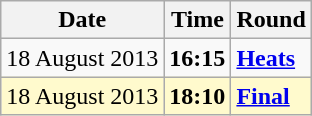<table class="wikitable">
<tr>
<th>Date</th>
<th>Time</th>
<th>Round</th>
</tr>
<tr>
<td>18 August 2013</td>
<td><strong>16:15</strong></td>
<td><strong><a href='#'>Heats</a></strong></td>
</tr>
<tr style=background:lemonchiffon>
<td>18 August 2013</td>
<td><strong>18:10</strong></td>
<td><strong><a href='#'>Final</a></strong></td>
</tr>
</table>
